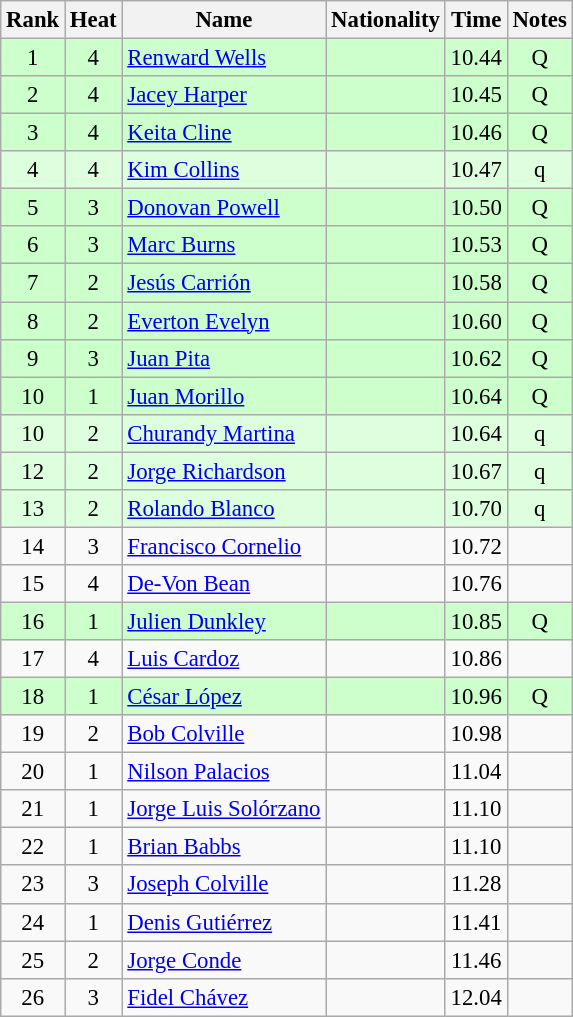<table class="wikitable sortable" style="text-align:center;font-size:95%">
<tr>
<th>Rank</th>
<th>Heat</th>
<th>Name</th>
<th>Nationality</th>
<th>Time</th>
<th>Notes</th>
</tr>
<tr bgcolor=ccffcc>
<td>1</td>
<td>4</td>
<td align=left><a href='#'>Renward Wells</a></td>
<td align=left></td>
<td>10.44</td>
<td>Q</td>
</tr>
<tr bgcolor=ccffcc>
<td>2</td>
<td>4</td>
<td align=left><a href='#'>Jacey Harper</a></td>
<td align=left></td>
<td>10.45</td>
<td>Q</td>
</tr>
<tr bgcolor=ccffcc>
<td>3</td>
<td>4</td>
<td align=left><a href='#'>Keita Cline</a></td>
<td align=left></td>
<td>10.46</td>
<td>Q</td>
</tr>
<tr bgcolor=ddffdd>
<td>4</td>
<td>4</td>
<td align=left><a href='#'>Kim Collins</a></td>
<td align=left></td>
<td>10.47</td>
<td>q</td>
</tr>
<tr bgcolor=ccffcc>
<td>5</td>
<td>3</td>
<td align=left><a href='#'>Donovan Powell</a></td>
<td align=left></td>
<td>10.50</td>
<td>Q</td>
</tr>
<tr bgcolor=ccffcc>
<td>6</td>
<td>3</td>
<td align=left><a href='#'>Marc Burns</a></td>
<td align=left></td>
<td>10.53</td>
<td>Q</td>
</tr>
<tr bgcolor=ccffcc>
<td>7</td>
<td>2</td>
<td align=left><a href='#'>Jesús Carrión</a></td>
<td align=left></td>
<td>10.58</td>
<td>Q</td>
</tr>
<tr bgcolor=ccffcc>
<td>8</td>
<td>2</td>
<td align=left><a href='#'>Everton Evelyn</a></td>
<td align=left></td>
<td>10.60</td>
<td>Q</td>
</tr>
<tr bgcolor=ccffcc>
<td>9</td>
<td>3</td>
<td align=left><a href='#'>Juan Pita</a></td>
<td align=left></td>
<td>10.62</td>
<td>Q</td>
</tr>
<tr bgcolor=ccffcc>
<td>10</td>
<td>1</td>
<td align=left><a href='#'>Juan Morillo</a></td>
<td align=left></td>
<td>10.64</td>
<td>Q</td>
</tr>
<tr bgcolor=ddffdd>
<td>10</td>
<td>2</td>
<td align=left><a href='#'>Churandy Martina</a></td>
<td align=left></td>
<td>10.64</td>
<td>q</td>
</tr>
<tr bgcolor=ddffdd>
<td>12</td>
<td>2</td>
<td align=left><a href='#'>Jorge Richardson</a></td>
<td align=left></td>
<td>10.67</td>
<td>q</td>
</tr>
<tr bgcolor=ddffdd>
<td>13</td>
<td>2</td>
<td align=left><a href='#'>Rolando Blanco</a></td>
<td align=left></td>
<td>10.70</td>
<td>q</td>
</tr>
<tr>
<td>14</td>
<td>3</td>
<td align=left><a href='#'>Francisco Cornelio</a></td>
<td align=left></td>
<td>10.72</td>
<td></td>
</tr>
<tr>
<td>15</td>
<td>4</td>
<td align=left><a href='#'>De-Von Bean</a></td>
<td align=left></td>
<td>10.76</td>
<td></td>
</tr>
<tr bgcolor=ccffcc>
<td>16</td>
<td>1</td>
<td align=left><a href='#'>Julien Dunkley</a></td>
<td align=left></td>
<td>10.85</td>
<td>Q</td>
</tr>
<tr>
<td>17</td>
<td>4</td>
<td align=left><a href='#'>Luis Cardoz</a></td>
<td align=left></td>
<td>10.86</td>
<td></td>
</tr>
<tr bgcolor=ccffcc>
<td>18</td>
<td>1</td>
<td align=left><a href='#'>César López</a></td>
<td align=left></td>
<td>10.96</td>
<td>Q</td>
</tr>
<tr>
<td>19</td>
<td>2</td>
<td align=left><a href='#'>Bob Colville</a></td>
<td align=left></td>
<td>10.98</td>
<td></td>
</tr>
<tr>
<td>20</td>
<td>1</td>
<td align=left><a href='#'>Nilson Palacios</a></td>
<td align=left></td>
<td>11.04</td>
<td></td>
</tr>
<tr>
<td>21</td>
<td>1</td>
<td align=left><a href='#'>Jorge Luis Solórzano</a></td>
<td align=left></td>
<td>11.10</td>
<td></td>
</tr>
<tr>
<td>22</td>
<td>1</td>
<td align=left><a href='#'>Brian Babbs</a></td>
<td align=left></td>
<td>11.10</td>
<td></td>
</tr>
<tr>
<td>23</td>
<td>3</td>
<td align=left><a href='#'>Joseph Colville</a></td>
<td align=left></td>
<td>11.28</td>
<td></td>
</tr>
<tr>
<td>24</td>
<td>1</td>
<td align=left><a href='#'>Denis Gutiérrez</a></td>
<td align=left></td>
<td>11.41</td>
<td></td>
</tr>
<tr>
<td>25</td>
<td>2</td>
<td align=left><a href='#'>Jorge Conde</a></td>
<td align=left></td>
<td>11.46</td>
<td></td>
</tr>
<tr>
<td>26</td>
<td>3</td>
<td align=left><a href='#'>Fidel Chávez</a></td>
<td align=left></td>
<td>12.04</td>
<td></td>
</tr>
</table>
